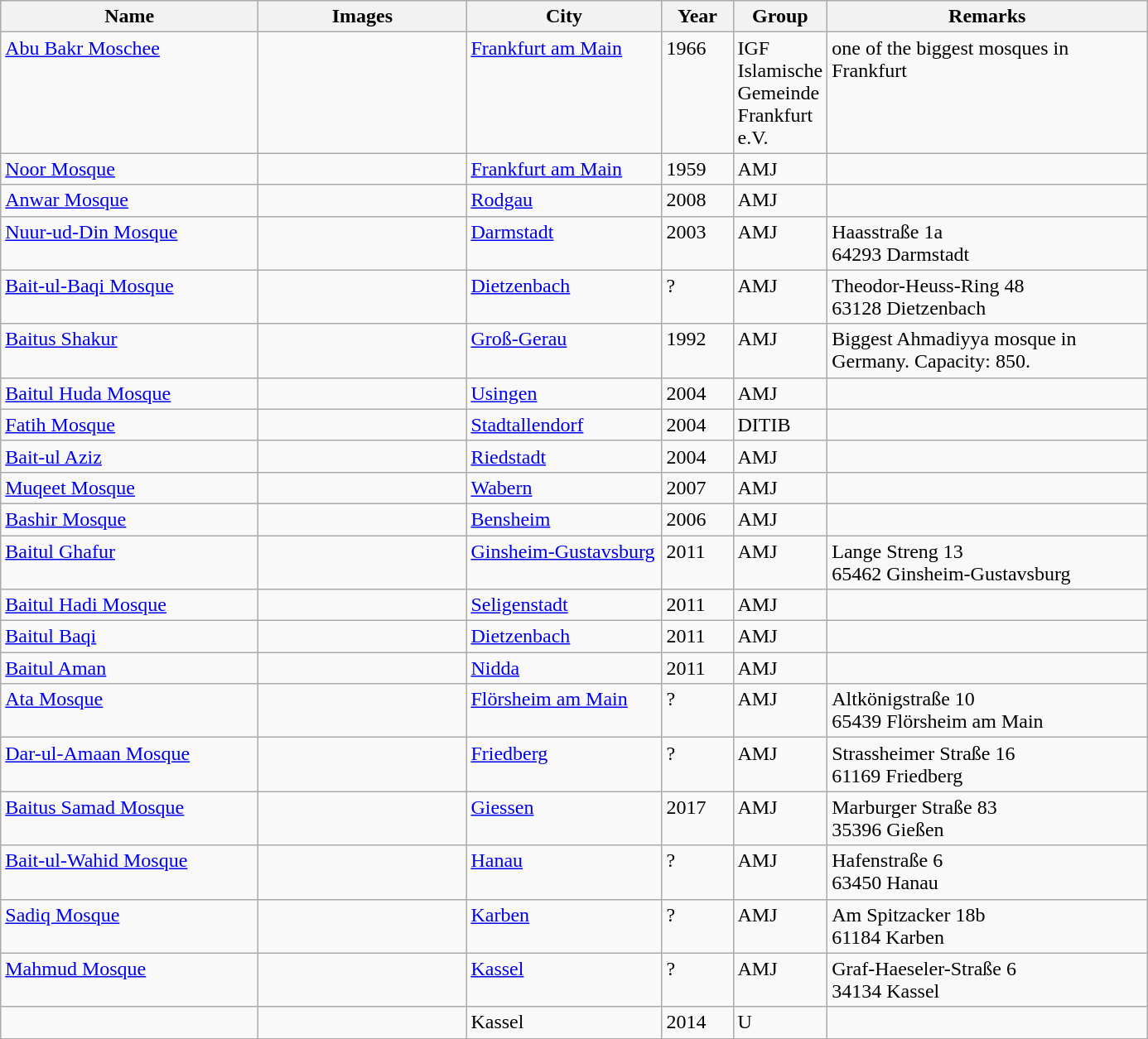<table class="wikitable sortable">
<tr>
<th align=left width=200px>Name</th>
<th align=center width=160px class=unsortable>Images</th>
<th align=left width=150px>City</th>
<th align=left width=050px>Year</th>
<th align=left width=060px>Group</th>
<th align=left width=250px class=unsortable>Remarks</th>
</tr>
<tr valign=top>
<td><a href='#'>Abu Bakr Moschee</a></td>
<td></td>
<td><a href='#'>Frankfurt am Main</a></td>
<td>1966</td>
<td>IGF Islamische Gemeinde Frankfurt e.V.</td>
<td>one of the biggest mosques in Frankfurt</td>
</tr>
<tr valign=top>
<td><a href='#'>Noor Mosque</a></td>
<td></td>
<td><a href='#'>Frankfurt am Main</a></td>
<td>1959</td>
<td>AMJ</td>
<td></td>
</tr>
<tr valign=top>
<td><a href='#'>Anwar Mosque</a></td>
<td></td>
<td><a href='#'>Rodgau</a></td>
<td>2008</td>
<td>AMJ</td>
<td></td>
</tr>
<tr valign=top>
<td><a href='#'>Nuur-ud-Din Mosque</a></td>
<td></td>
<td><a href='#'>Darmstadt</a></td>
<td>2003</td>
<td>AMJ</td>
<td>Haasstraße 1a<br>64293 Darmstadt</td>
</tr>
<tr valign=top>
<td><a href='#'>Bait-ul-Baqi Mosque</a></td>
<td></td>
<td><a href='#'>Dietzenbach</a></td>
<td>?</td>
<td>AMJ</td>
<td>Theodor-Heuss-Ring 48<br>63128 Dietzenbach</td>
</tr>
<tr valign=top>
<td><a href='#'>Baitus Shakur</a></td>
<td></td>
<td><a href='#'>Groß-Gerau</a></td>
<td>1992</td>
<td>AMJ</td>
<td>Biggest Ahmadiyya mosque in Germany. Capacity: 850.</td>
</tr>
<tr valign=top>
<td><a href='#'>Baitul Huda Mosque</a></td>
<td></td>
<td><a href='#'>Usingen</a></td>
<td>2004</td>
<td>AMJ</td>
<td></td>
</tr>
<tr valign=top>
<td><a href='#'>Fatih Mosque</a></td>
<td></td>
<td><a href='#'>Stadtallendorf</a></td>
<td>2004</td>
<td>DITIB</td>
<td></td>
</tr>
<tr valign=top>
<td><a href='#'>Bait-ul Aziz</a></td>
<td></td>
<td><a href='#'>Riedstadt</a></td>
<td>2004</td>
<td>AMJ</td>
<td></td>
</tr>
<tr valign=top>
<td><a href='#'>Muqeet Mosque</a></td>
<td></td>
<td><a href='#'>Wabern</a></td>
<td>2007</td>
<td>AMJ</td>
<td></td>
</tr>
<tr valign=top>
<td><a href='#'>Bashir Mosque</a></td>
<td></td>
<td><a href='#'>Bensheim</a></td>
<td>2006</td>
<td>AMJ</td>
<td></td>
</tr>
<tr valign=top>
<td><a href='#'>Baitul Ghafur</a></td>
<td></td>
<td><a href='#'>Ginsheim-Gustavsburg</a></td>
<td>2011</td>
<td>AMJ</td>
<td>Lange Streng 13<br>65462 Ginsheim-Gustavsburg</td>
</tr>
<tr valign=top>
<td><a href='#'>Baitul Hadi Mosque</a></td>
<td></td>
<td><a href='#'>Seligenstadt</a></td>
<td>2011</td>
<td>AMJ</td>
<td></td>
</tr>
<tr valign=top>
<td><a href='#'>Baitul Baqi</a></td>
<td></td>
<td><a href='#'>Dietzenbach</a></td>
<td>2011</td>
<td>AMJ</td>
<td></td>
</tr>
<tr valign=top>
<td><a href='#'>Baitul Aman</a></td>
<td></td>
<td><a href='#'>Nidda</a></td>
<td>2011</td>
<td>AMJ</td>
<td></td>
</tr>
<tr valign=top>
<td><a href='#'>Ata Mosque</a></td>
<td></td>
<td><a href='#'>Flörsheim am Main</a></td>
<td>?</td>
<td>AMJ</td>
<td>Altkönigstraße 10<br>65439 Flörsheim am Main </td>
</tr>
<tr valign=top>
<td><a href='#'>Dar-ul-Amaan Mosque</a></td>
<td></td>
<td><a href='#'>Friedberg</a></td>
<td>?</td>
<td>AMJ</td>
<td>Strassheimer Straße 16<br>61169 Friedberg </td>
</tr>
<tr valign=top>
<td><a href='#'>Baitus Samad Mosque</a></td>
<td></td>
<td><a href='#'>Giessen</a></td>
<td>2017</td>
<td>AMJ</td>
<td>Marburger Straße 83<br>35396 Gießen</td>
</tr>
<tr valign=top>
<td><a href='#'>Bait-ul-Wahid Mosque</a></td>
<td></td>
<td><a href='#'>Hanau</a></td>
<td>?</td>
<td>AMJ</td>
<td>Hafenstraße 6<br>63450 Hanau</td>
</tr>
<tr valign=top>
<td><a href='#'>Sadiq Mosque</a></td>
<td></td>
<td><a href='#'>Karben</a></td>
<td>?</td>
<td>AMJ</td>
<td>Am Spitzacker 18b<br>61184 Karben</td>
</tr>
<tr valign=top>
<td><a href='#'>Mahmud Mosque</a></td>
<td></td>
<td><a href='#'>Kassel</a></td>
<td>?</td>
<td>AMJ</td>
<td>Graf-Haeseler-Straße 6<br>34134 Kassel</td>
</tr>
<tr valign=top>
<td></td>
<td></td>
<td>Kassel</td>
<td>2014</td>
<td>U</td>
<td></td>
</tr>
</table>
